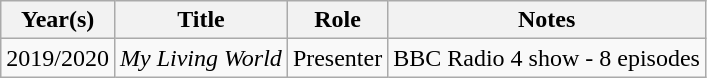<table class="wikitable sortable">
<tr>
<th>Year(s)</th>
<th>Title</th>
<th>Role</th>
<th scope="col" class="unsortable">Notes</th>
</tr>
<tr>
<td>2019/2020</td>
<td><em>My Living World</em> </td>
<td>Presenter</td>
<td>BBC Radio 4 show - 8 episodes</td>
</tr>
</table>
